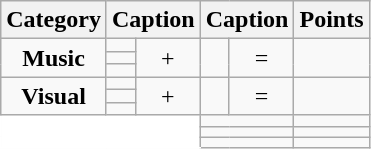<table class="wikitable" style="text-align: center;">
<tr>
<th>Category</th>
<th colspan="2">Caption</th>
<th colspan="2">Caption</th>
<th>Points</th>
</tr>
<tr>
<td rowspan="3"><strong>Music</strong></td>
<td></td>
<td rowspan="3">+</td>
<td rowspan="3"></td>
<td rowspan="3">=</td>
<td rowspan="3"></td>
</tr>
<tr>
<td></td>
</tr>
<tr>
<td></td>
</tr>
<tr>
<td rowspan="3"><strong>Visual</strong></td>
<td></td>
<td rowspan="3">+</td>
<td rowspan="3"></td>
<td rowspan="3">=</td>
<td rowspan="3"></td>
</tr>
<tr>
<td></td>
</tr>
<tr>
<td></td>
</tr>
<tr>
<td colspan="3" rowspan="3" style="background: white; border-left: 1px solid white; border-bottom: 1px solid white;"></td>
<td colspan="2"></td>
<td></td>
</tr>
<tr>
<td colspan="2"></td>
<td></td>
</tr>
<tr>
<td colspan="2"><strong></strong></td>
<td><strong></strong></td>
</tr>
</table>
